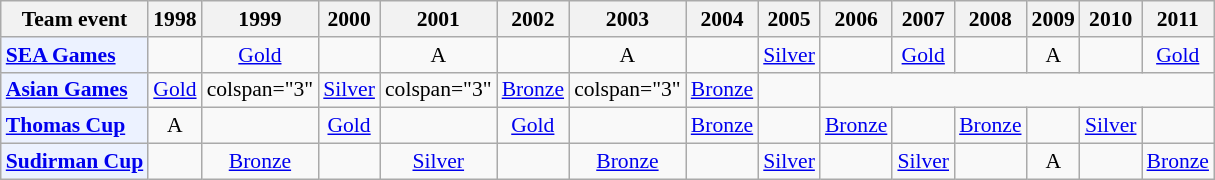<table class="wikitable" style="font-size: 90%; text-align:center">
<tr>
<th>Team event</th>
<th>1998</th>
<th>1999</th>
<th>2000</th>
<th>2001</th>
<th>2002</th>
<th>2003</th>
<th>2004</th>
<th>2005</th>
<th>2006</th>
<th>2007</th>
<th>2008</th>
<th>2009</th>
<th>2010</th>
<th>2011</th>
</tr>
<tr>
<td bgcolor="#ECF2FF"; align="left"><strong><a href='#'>SEA Games</a></strong></td>
<td></td>
<td> <a href='#'>Gold</a></td>
<td></td>
<td>A</td>
<td></td>
<td>A</td>
<td></td>
<td> <a href='#'>Silver</a></td>
<td></td>
<td> <a href='#'>Gold</a></td>
<td></td>
<td>A</td>
<td></td>
<td> <a href='#'>Gold</a></td>
</tr>
<tr>
<td bgcolor="#ECF2FF"; align="left"><strong><a href='#'>Asian Games</a></strong></td>
<td> <a href='#'>Gold</a></td>
<td>colspan="3" </td>
<td> <a href='#'>Silver</a></td>
<td>colspan="3" </td>
<td> <a href='#'>Bronze</a></td>
<td>colspan="3" </td>
<td> <a href='#'>Bronze</a></td>
<td></td>
</tr>
<tr>
<td bgcolor="#ECF2FF"; align="left"><strong><a href='#'>Thomas Cup</a></strong></td>
<td>A</td>
<td></td>
<td> <a href='#'>Gold</a></td>
<td></td>
<td> <a href='#'>Gold</a></td>
<td></td>
<td> <a href='#'>Bronze</a></td>
<td></td>
<td> <a href='#'>Bronze</a></td>
<td></td>
<td> <a href='#'>Bronze</a></td>
<td></td>
<td> <a href='#'>Silver</a></td>
<td></td>
</tr>
<tr>
<td bgcolor="#ECF2FF"; align="left"><strong><a href='#'>Sudirman Cup</a></strong></td>
<td></td>
<td> <a href='#'>Bronze</a></td>
<td></td>
<td> <a href='#'>Silver</a></td>
<td></td>
<td> <a href='#'>Bronze</a></td>
<td></td>
<td> <a href='#'>Silver</a></td>
<td></td>
<td> <a href='#'>Silver</a></td>
<td></td>
<td>A</td>
<td></td>
<td> <a href='#'>Bronze</a></td>
</tr>
</table>
